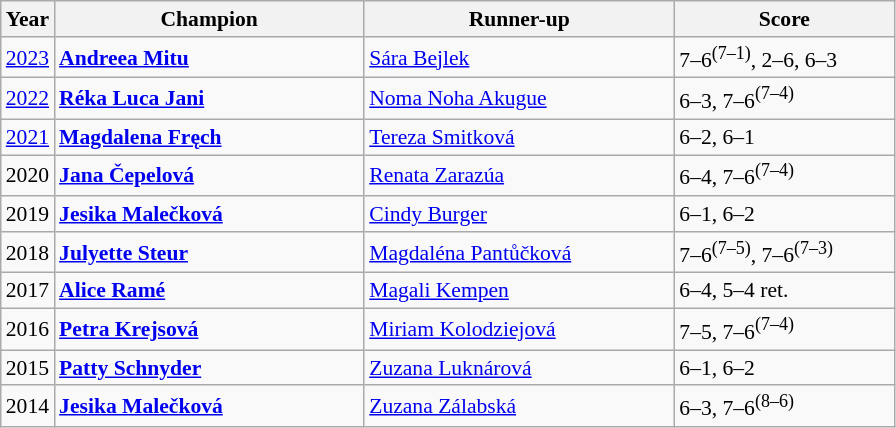<table class="wikitable" style="font-size:90%">
<tr>
<th>Year</th>
<th width="200">Champion</th>
<th width="200">Runner-up</th>
<th width="140">Score</th>
</tr>
<tr>
<td><a href='#'>2023</a></td>
<td><strong> <a href='#'>Andreea Mitu</a></strong></td>
<td> <a href='#'>Sára Bejlek</a></td>
<td>7–6<sup>(7–1)</sup>, 2–6, 6–3</td>
</tr>
<tr>
<td><a href='#'>2022</a></td>
<td> <strong><a href='#'>Réka Luca Jani</a></strong></td>
<td> <a href='#'>Noma Noha Akugue</a></td>
<td>6–3, 7–6<sup>(7–4)</sup></td>
</tr>
<tr>
<td><a href='#'>2021</a></td>
<td> <strong><a href='#'>Magdalena Fręch</a></strong></td>
<td> <a href='#'>Tereza Smitková</a></td>
<td>6–2, 6–1</td>
</tr>
<tr>
<td>2020</td>
<td> <strong><a href='#'>Jana Čepelová</a></strong></td>
<td> <a href='#'>Renata Zarazúa</a></td>
<td>6–4, 7–6<sup>(7–4)</sup></td>
</tr>
<tr>
<td>2019</td>
<td> <strong><a href='#'>Jesika Malečková</a></strong></td>
<td> <a href='#'>Cindy Burger</a></td>
<td>6–1, 6–2</td>
</tr>
<tr>
<td>2018</td>
<td> <strong><a href='#'>Julyette Steur</a></strong></td>
<td> <a href='#'>Magdaléna Pantůčková</a></td>
<td>7–6<sup>(7–5)</sup>, 7–6<sup>(7–3)</sup></td>
</tr>
<tr>
<td>2017</td>
<td> <strong><a href='#'>Alice Ramé</a></strong></td>
<td> <a href='#'>Magali Kempen</a></td>
<td>6–4, 5–4 ret.</td>
</tr>
<tr>
<td>2016</td>
<td> <strong><a href='#'>Petra Krejsová</a></strong></td>
<td> <a href='#'>Miriam Kolodziejová</a></td>
<td>7–5, 7–6<sup>(7–4)</sup></td>
</tr>
<tr>
<td>2015</td>
<td> <strong><a href='#'>Patty Schnyder</a></strong></td>
<td> <a href='#'>Zuzana Luknárová</a></td>
<td>6–1, 6–2</td>
</tr>
<tr>
<td>2014</td>
<td> <strong><a href='#'>Jesika Malečková</a></strong></td>
<td> <a href='#'>Zuzana Zálabská</a></td>
<td>6–3, 7–6<sup>(8–6)</sup></td>
</tr>
</table>
